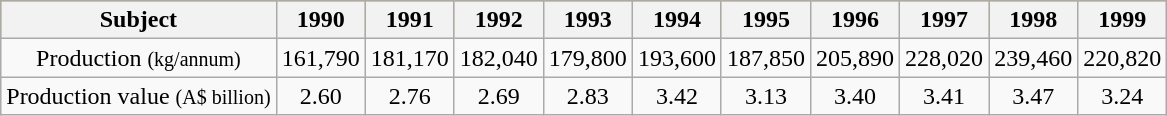<table class="wikitable">
<tr style="text-align:center; background:#daa520;">
<th>Subject</th>
<th>1990</th>
<th>1991</th>
<th>1992</th>
<th>1993</th>
<th>1994</th>
<th>1995</th>
<th>1996</th>
<th>1997</th>
<th>1998</th>
<th>1999</th>
</tr>
<tr style="text-align:center;">
<td>Production <small>(kg/annum)</small></td>
<td>161,790</td>
<td>181,170</td>
<td>182,040</td>
<td>179,800</td>
<td>193,600</td>
<td>187,850</td>
<td>205,890</td>
<td>228,020</td>
<td>239,460</td>
<td>220,820</td>
</tr>
<tr style="text-align:center;">
<td>Production value <small>(A$ billion)</small></td>
<td>2.60</td>
<td>2.76</td>
<td>2.69</td>
<td>2.83</td>
<td>3.42</td>
<td>3.13</td>
<td>3.40</td>
<td>3.41</td>
<td>3.47</td>
<td>3.24</td>
</tr>
</table>
